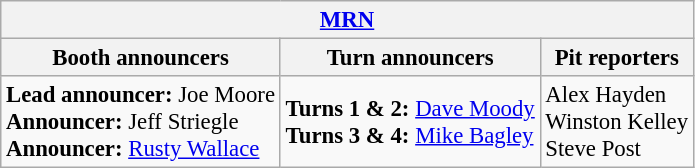<table class="wikitable" style="font-size: 95%;">
<tr>
<th colspan="3"><a href='#'>MRN</a></th>
</tr>
<tr>
<th>Booth announcers</th>
<th>Turn announcers</th>
<th>Pit reporters</th>
</tr>
<tr>
<td><strong>Lead announcer:</strong> Joe Moore<br><strong>Announcer:</strong> Jeff Striegle<br><strong>Announcer:</strong> <a href='#'>Rusty Wallace</a></td>
<td><strong>Turns 1 & 2:</strong> <a href='#'>Dave Moody</a><br><strong>Turns 3 & 4:</strong> <a href='#'>Mike Bagley</a></td>
<td>Alex Hayden<br>Winston Kelley<br>Steve Post</td>
</tr>
</table>
